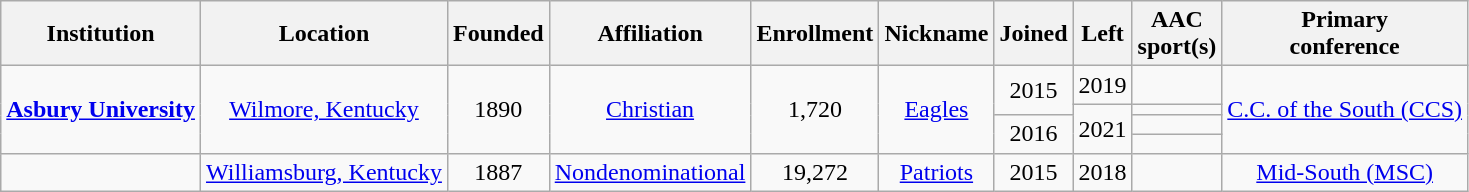<table class="wikitable sortable" style="text-align:center">
<tr>
<th>Institution</th>
<th>Location</th>
<th>Founded</th>
<th>Affiliation</th>
<th>Enrollment</th>
<th>Nickname</th>
<th>Joined</th>
<th>Left</th>
<th>AAC<br>sport(s)</th>
<th>Primary<br>conference</th>
</tr>
<tr>
<td rowspan=4><strong><a href='#'>Asbury University</a></strong></td>
<td rowspan=4><a href='#'>Wilmore, Kentucky</a></td>
<td rowspan=4>1890</td>
<td rowspan=4><a href='#'>Christian</a></td>
<td rowspan=4>1,720</td>
<td rowspan=4><a href='#'>Eagles</a></td>
<td rowspan=2>2015</td>
<td>2019</td>
<td></td>
<td rowspan=4><a href='#'>C.C. of the South (CCS)</a></td>
</tr>
<tr>
<td rowspan=3>2021</td>
<td></td>
</tr>
<tr>
<td rowspan=2>2016</td>
<td></td>
</tr>
<tr>
<td></td>
</tr>
<tr>
<td></td>
<td><a href='#'>Williamsburg, Kentucky</a></td>
<td>1887</td>
<td><a href='#'>Nondenominational</a></td>
<td>19,272</td>
<td><a href='#'>Patriots</a></td>
<td>2015</td>
<td>2018</td>
<td></td>
<td><a href='#'>Mid-South (MSC)</a></td>
</tr>
</table>
